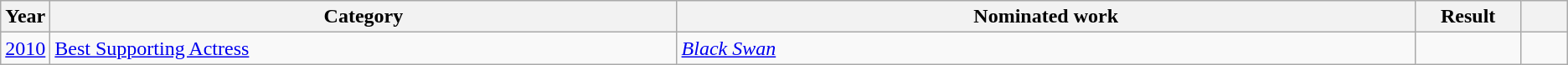<table class="wikitable sortable">
<tr>
<th scope="col" style="width:1em;">Year</th>
<th scope="col" style="width:33em;">Category</th>
<th scope="col" style="width:39em;">Nominated work</th>
<th scope="col" style="width:5em;">Result</th>
<th scope="col" style="width:2em;" class="unsortable"></th>
</tr>
<tr>
<td><a href='#'>2010</a></td>
<td><a href='#'>Best Supporting Actress</a></td>
<td><em><a href='#'>Black Swan</a></em></td>
<td></td>
<td style="text-align:center;"></td>
</tr>
</table>
